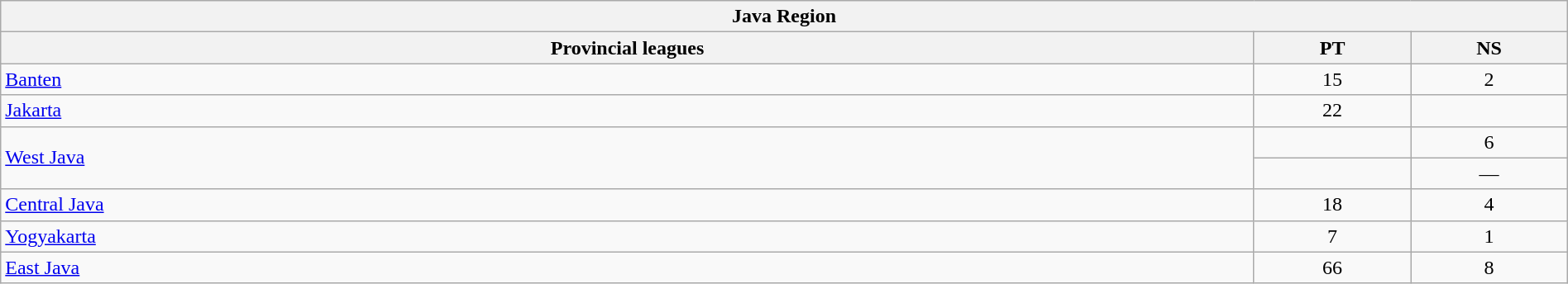<table class="wikitable sortable" style="width:100%;">
<tr>
<th colspan="3"><strong>Java Region</strong></th>
</tr>
<tr>
<th style="width:80%;">Provincial leagues</th>
<th style="width:10%;">PT</th>
<th style="width:10%;">NS</th>
</tr>
<tr>
<td> <a href='#'>Banten</a></td>
<td align=center>15</td>
<td align=center>2</td>
</tr>
<tr>
<td> <a href='#'>Jakarta</a></td>
<td align=center>22</td>
<td align=center></td>
</tr>
<tr>
<td rowspan="2"> <a href='#'>West Java</a></td>
<td align=center></td>
<td align=center>6</td>
</tr>
<tr>
<td align=center></td>
<td align=center>—</td>
</tr>
<tr>
<td> <a href='#'>Central Java</a></td>
<td align=center>18</td>
<td align=center>4</td>
</tr>
<tr>
<td> <a href='#'>Yogyakarta</a></td>
<td align=center>7</td>
<td align=center>1</td>
</tr>
<tr>
<td> <a href='#'>East Java</a></td>
<td align=center>66</td>
<td align=center>8</td>
</tr>
</table>
